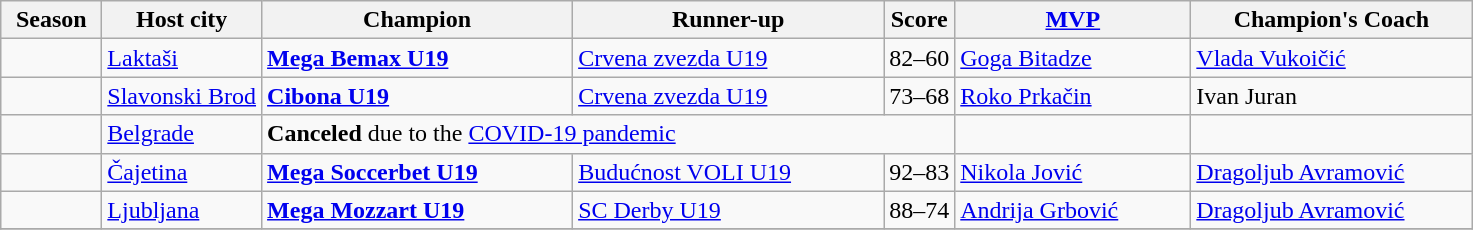<table class="wikitable">
<tr>
<th width=60>Season</th>
<th>Host city</th>
<th width=200>Champion</th>
<th width=200>Runner-up</th>
<th>Score</th>
<th width=150><a href='#'>MVP</a></th>
<th width=180>Champion's Coach</th>
</tr>
<tr>
<td></td>
<td> <a href='#'>Laktaši</a></td>
<td> <strong><a href='#'>Mega Bemax U19</a></strong></td>
<td> <a href='#'>Crvena zvezda U19</a></td>
<td>82–60</td>
<td> <a href='#'>Goga Bitadze</a></td>
<td> <a href='#'>Vlada Vukoičić</a></td>
</tr>
<tr>
<td></td>
<td> <a href='#'>Slavonski Brod</a></td>
<td> <strong><a href='#'>Cibona U19</a></strong></td>
<td> <a href='#'>Crvena zvezda U19</a></td>
<td>73–68</td>
<td> <a href='#'>Roko Prkačin</a></td>
<td> Ivan Juran</td>
</tr>
<tr>
<td></td>
<td> <a href='#'>Belgrade</a></td>
<td colspan=3><strong>Canceled</strong> due to the <a href='#'>COVID-19 pandemic</a></td>
<td></td>
<td></td>
</tr>
<tr>
<td></td>
<td> <a href='#'>Čajetina</a></td>
<td> <strong><a href='#'>Mega Soccerbet U19</a></strong></td>
<td> <a href='#'>Budućnost VOLI U19</a></td>
<td>92–83</td>
<td> <a href='#'>Nikola Jović</a></td>
<td> <a href='#'>Dragoljub Avramović</a></td>
</tr>
<tr>
<td></td>
<td> <a href='#'>Ljubljana</a></td>
<td> <strong><a href='#'>Mega Mozzart U19</a></strong></td>
<td> <a href='#'>SC Derby U19</a></td>
<td>88–74</td>
<td> <a href='#'>Andrija Grbović</a></td>
<td> <a href='#'>Dragoljub Avramović</a></td>
</tr>
<tr>
</tr>
</table>
